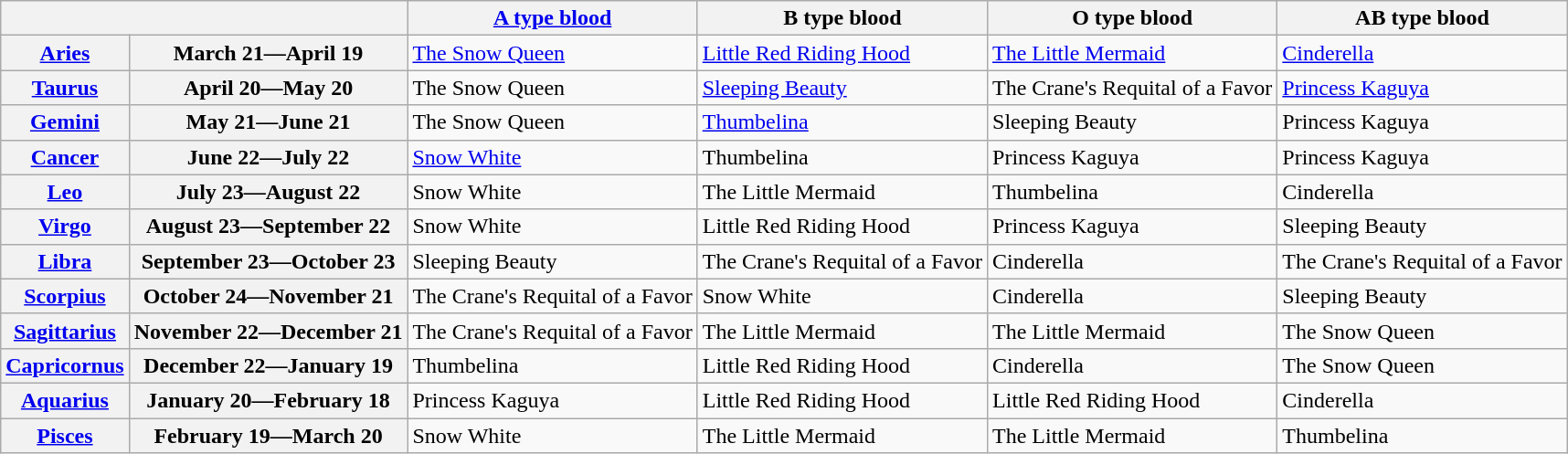<table class="wikitable">
<tr>
<th colspan="2"></th>
<th><a href='#'>A type blood</a></th>
<th>B type blood</th>
<th>O type blood</th>
<th>AB type blood</th>
</tr>
<tr>
<th><a href='#'>Aries</a></th>
<th>March 21—April 19</th>
<td><a href='#'>The Snow Queen</a></td>
<td><a href='#'>Little Red Riding Hood</a></td>
<td><a href='#'>The Little Mermaid</a></td>
<td><a href='#'>Cinderella</a></td>
</tr>
<tr>
<th><a href='#'>Taurus</a></th>
<th>April 20—May 20</th>
<td>The Snow Queen</td>
<td><a href='#'>Sleeping Beauty</a></td>
<td>The Crane's Requital of a Favor</td>
<td><a href='#'>Princess Kaguya</a></td>
</tr>
<tr>
<th><a href='#'>Gemini</a></th>
<th>May 21—June 21</th>
<td>The Snow Queen</td>
<td><a href='#'>Thumbelina</a></td>
<td>Sleeping Beauty</td>
<td>Princess Kaguya</td>
</tr>
<tr>
<th><a href='#'>Cancer</a></th>
<th>June 22—July 22</th>
<td><a href='#'>Snow White</a></td>
<td>Thumbelina</td>
<td>Princess Kaguya</td>
<td>Princess Kaguya</td>
</tr>
<tr>
<th><a href='#'>Leo</a></th>
<th>July 23—August 22</th>
<td>Snow White</td>
<td>The Little Mermaid</td>
<td>Thumbelina</td>
<td>Cinderella</td>
</tr>
<tr>
<th><a href='#'>Virgo</a></th>
<th>August 23—September 22</th>
<td>Snow White</td>
<td>Little Red Riding Hood</td>
<td>Princess Kaguya</td>
<td>Sleeping Beauty</td>
</tr>
<tr>
<th><a href='#'>Libra</a></th>
<th>September 23—October 23</th>
<td>Sleeping Beauty</td>
<td>The Crane's Requital of a Favor</td>
<td>Cinderella</td>
<td>The Crane's Requital of a Favor</td>
</tr>
<tr>
<th><a href='#'>Scorpius</a></th>
<th>October 24—November 21</th>
<td>The Crane's Requital of a Favor</td>
<td>Snow White</td>
<td>Cinderella</td>
<td>Sleeping Beauty</td>
</tr>
<tr>
<th><a href='#'>Sagittarius</a></th>
<th>November 22—December 21</th>
<td>The Crane's Requital of a Favor</td>
<td>The Little Mermaid</td>
<td>The Little Mermaid</td>
<td>The Snow Queen</td>
</tr>
<tr>
<th><a href='#'>Capricornus</a></th>
<th>December 22—January 19</th>
<td>Thumbelina</td>
<td>Little Red Riding Hood</td>
<td>Cinderella</td>
<td>The Snow Queen</td>
</tr>
<tr>
<th><a href='#'>Aquarius</a></th>
<th>January 20—February 18</th>
<td>Princess Kaguya</td>
<td>Little Red Riding Hood</td>
<td>Little Red Riding Hood</td>
<td>Cinderella</td>
</tr>
<tr>
<th><a href='#'>Pisces</a></th>
<th>February 19—March 20</th>
<td>Snow White</td>
<td>The Little Mermaid</td>
<td>The Little Mermaid</td>
<td>Thumbelina</td>
</tr>
</table>
